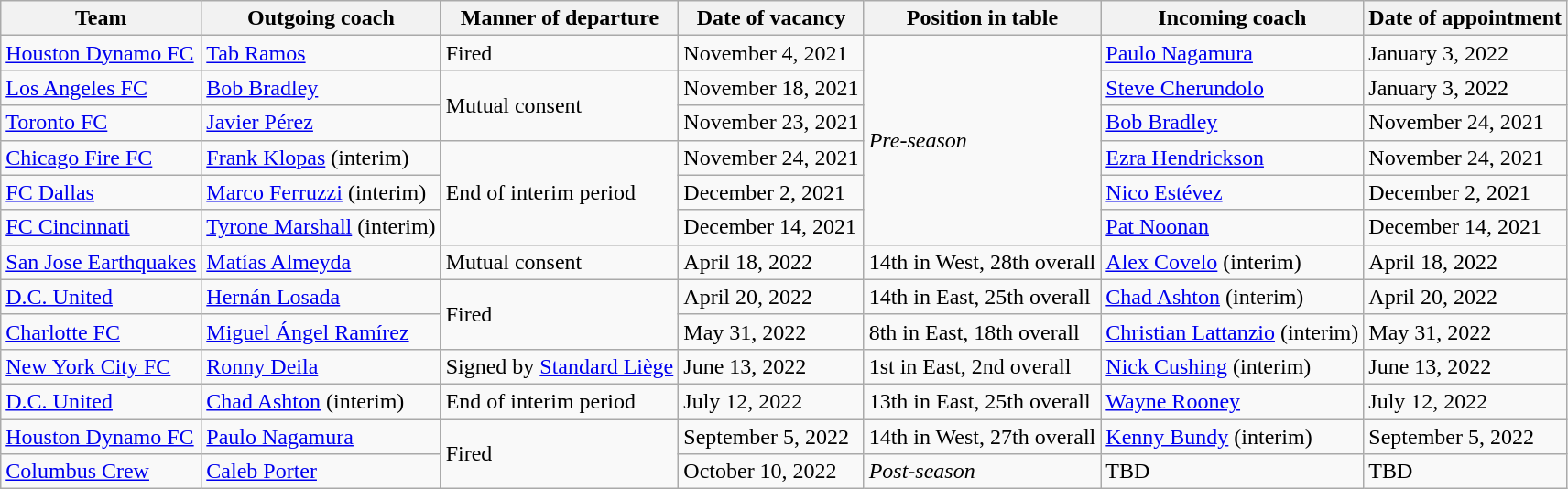<table class="wikitable sortable">
<tr>
<th>Team</th>
<th>Outgoing coach</th>
<th>Manner of departure</th>
<th>Date of vacancy</th>
<th>Position in table</th>
<th>Incoming coach</th>
<th>Date of appointment</th>
</tr>
<tr>
<td><a href='#'>Houston Dynamo FC</a></td>
<td> <a href='#'>Tab Ramos</a></td>
<td>Fired</td>
<td>November 4, 2021</td>
<td rowspan=6><em>Pre-season</em></td>
<td> <a href='#'>Paulo Nagamura</a></td>
<td>January 3, 2022</td>
</tr>
<tr>
<td><a href='#'>Los Angeles FC</a></td>
<td> <a href='#'>Bob Bradley</a></td>
<td rowspan=2>Mutual consent</td>
<td>November 18, 2021</td>
<td> <a href='#'>Steve Cherundolo</a></td>
<td>January 3, 2022</td>
</tr>
<tr>
<td><a href='#'>Toronto FC</a></td>
<td> <a href='#'>Javier Pérez</a></td>
<td>November 23, 2021</td>
<td> <a href='#'>Bob Bradley</a></td>
<td>November 24, 2021</td>
</tr>
<tr>
<td><a href='#'>Chicago Fire FC</a></td>
<td> <a href='#'>Frank Klopas</a> (interim)</td>
<td rowspan=3>End of interim period</td>
<td>November 24, 2021</td>
<td> <a href='#'>Ezra Hendrickson</a></td>
<td>November 24, 2021</td>
</tr>
<tr>
<td><a href='#'>FC Dallas</a></td>
<td> <a href='#'>Marco Ferruzzi</a> (interim)</td>
<td>December 2, 2021</td>
<td> <a href='#'>Nico Estévez</a></td>
<td>December 2, 2021</td>
</tr>
<tr>
<td><a href='#'>FC Cincinnati</a></td>
<td> <a href='#'>Tyrone Marshall</a> (interim)</td>
<td>December 14, 2021</td>
<td> <a href='#'>Pat Noonan</a></td>
<td>December 14, 2021</td>
</tr>
<tr>
<td><a href='#'>San Jose Earthquakes</a></td>
<td> <a href='#'>Matías Almeyda</a></td>
<td>Mutual consent</td>
<td>April 18, 2022</td>
<td>14th in West, 28th overall</td>
<td> <a href='#'>Alex Covelo</a> (interim)</td>
<td>April 18, 2022</td>
</tr>
<tr>
<td><a href='#'>D.C. United</a></td>
<td> <a href='#'>Hernán Losada</a></td>
<td rowspan="2">Fired</td>
<td>April 20, 2022</td>
<td>14th in East, 25th overall</td>
<td> <a href='#'>Chad Ashton</a> (interim)</td>
<td>April 20, 2022</td>
</tr>
<tr>
<td><a href='#'>Charlotte FC</a></td>
<td> <a href='#'>Miguel Ángel Ramírez</a></td>
<td>May 31, 2022</td>
<td>8th in East, 18th overall</td>
<td> <a href='#'>Christian Lattanzio</a> (interim)</td>
<td>May 31, 2022</td>
</tr>
<tr>
<td><a href='#'>New York City FC</a></td>
<td> <a href='#'>Ronny Deila</a></td>
<td>Signed by  <a href='#'>Standard Liège</a></td>
<td>June 13, 2022</td>
<td>1st in East, 2nd overall</td>
<td> <a href='#'>Nick Cushing</a> (interim)</td>
<td>June 13, 2022</td>
</tr>
<tr>
<td><a href='#'>D.C. United</a></td>
<td> <a href='#'>Chad Ashton</a> (interim)</td>
<td>End of interim period</td>
<td>July 12, 2022</td>
<td>13th in East, 25th overall</td>
<td> <a href='#'>Wayne Rooney</a></td>
<td>July 12, 2022</td>
</tr>
<tr>
<td><a href='#'>Houston Dynamo FC</a></td>
<td> <a href='#'>Paulo Nagamura</a></td>
<td rowspan="2">Fired</td>
<td>September 5, 2022</td>
<td>14th in West, 27th overall</td>
<td> <a href='#'>Kenny Bundy</a> (interim)</td>
<td>September 5, 2022</td>
</tr>
<tr>
<td><a href='#'>Columbus Crew</a></td>
<td> <a href='#'>Caleb Porter</a></td>
<td>October 10, 2022</td>
<td><em>Post-season</em></td>
<td>TBD</td>
<td>TBD</td>
</tr>
</table>
